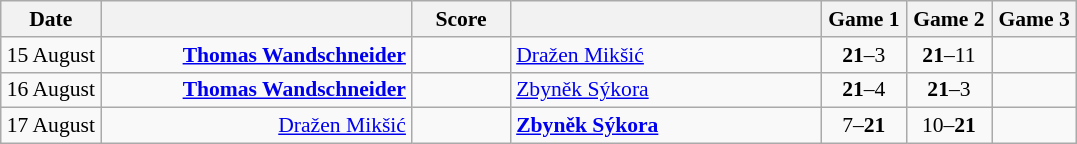<table class="wikitable" style="text-align: center; font-size:90% ">
<tr>
<th width="60">Date</th>
<th align="right" width="200"></th>
<th width="60">Score</th>
<th align="left" width="200"></th>
<th width="50">Game 1</th>
<th width="50">Game 2</th>
<th width="50">Game 3</th>
</tr>
<tr>
<td>15 August</td>
<td align="right"><strong><a href='#'>Thomas Wandschneider</a> </strong></td>
<td align="center"></td>
<td align="left"> <a href='#'>Dražen Mikšić</a></td>
<td><strong>21</strong>–3</td>
<td><strong>21</strong>–11</td>
<td></td>
</tr>
<tr>
<td>16 August</td>
<td align="right"><strong><a href='#'>Thomas Wandschneider</a> </strong></td>
<td align="center"></td>
<td align="left"> <a href='#'>Zbyněk Sýkora</a></td>
<td><strong>21</strong>–4</td>
<td><strong>21</strong>–3</td>
<td></td>
</tr>
<tr>
<td>17 August</td>
<td align="right"><a href='#'>Dražen Mikšić</a> </td>
<td align="center"></td>
<td align="left"><strong> <a href='#'>Zbyněk Sýkora</a></strong></td>
<td>7–<strong>21</strong></td>
<td>10–<strong>21</strong></td>
<td></td>
</tr>
</table>
